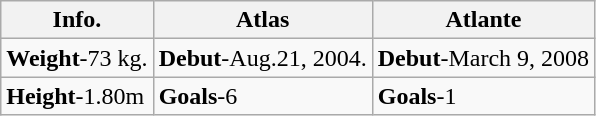<table class="wikitable" border="1">
<tr>
<th>Info.</th>
<th>Atlas</th>
<th>Atlante</th>
</tr>
<tr>
<td><strong>Weight</strong>-73 kg.</td>
<td><strong>Debut</strong>-Aug.21, 2004.</td>
<td><strong>Debut</strong>-March 9, 2008</td>
</tr>
<tr>
<td><strong>Height</strong>-1.80m</td>
<td><strong>Goals</strong>-6</td>
<td><strong>Goals</strong>-1</td>
</tr>
</table>
